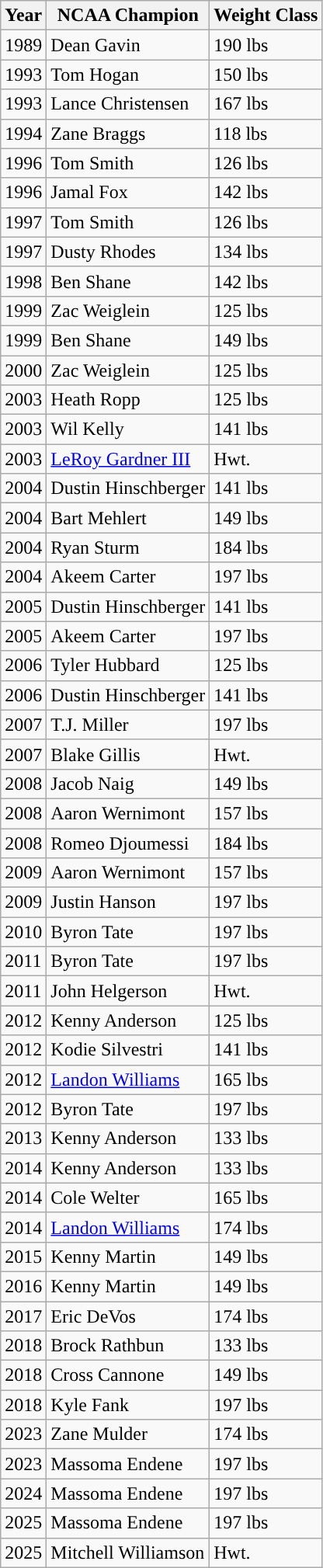<table class="wikitable">
<tr>
<th>Year</th>
<th>NCAA Champion</th>
<th>Weight Class</th>
</tr>
<tr>
<td>1989</td>
<td>Dean Gavin</td>
<td>190 lbs</td>
</tr>
<tr>
<td>1993</td>
<td>Tom Hogan</td>
<td>150 lbs</td>
</tr>
<tr>
<td>1993</td>
<td>Lance Christensen</td>
<td>167 lbs</td>
</tr>
<tr>
<td>1994</td>
<td>Zane Braggs</td>
<td>118 lbs</td>
</tr>
<tr>
<td>1996</td>
<td>Tom Smith</td>
<td>126 lbs</td>
</tr>
<tr>
<td>1996</td>
<td>Jamal Fox</td>
<td>142 lbs</td>
</tr>
<tr>
<td>1997</td>
<td>Tom Smith</td>
<td>126 lbs</td>
</tr>
<tr>
<td>1997</td>
<td>Dusty Rhodes</td>
<td>134 lbs</td>
</tr>
<tr>
<td>1998</td>
<td>Ben Shane</td>
<td>142 lbs</td>
</tr>
<tr>
<td>1999</td>
<td>Zac Weiglein</td>
<td>125 lbs</td>
</tr>
<tr>
<td>1999</td>
<td>Ben Shane</td>
<td>149 lbs</td>
</tr>
<tr>
<td>2000</td>
<td>Zac Weiglein</td>
<td>125 lbs</td>
</tr>
<tr>
<td>2003</td>
<td>Heath Ropp</td>
<td>125 lbs</td>
</tr>
<tr>
<td>2003</td>
<td>Wil Kelly</td>
<td>141 lbs</td>
</tr>
<tr>
<td>2003</td>
<td><a href='#'>LeRoy Gardner III</a></td>
<td>Hwt.</td>
</tr>
<tr>
<td>2004</td>
<td>Dustin Hinschberger</td>
<td>141 lbs</td>
</tr>
<tr>
<td>2004</td>
<td>Bart Mehlert</td>
<td>149 lbs</td>
</tr>
<tr>
<td>2004</td>
<td>Ryan Sturm</td>
<td>184 lbs</td>
</tr>
<tr>
<td>2004</td>
<td>Akeem Carter</td>
<td>197 lbs</td>
</tr>
<tr>
<td>2005</td>
<td>Dustin Hinschberger</td>
<td>141 lbs</td>
</tr>
<tr>
<td>2005</td>
<td>Akeem Carter</td>
<td>197 lbs</td>
</tr>
<tr>
<td>2006</td>
<td>Tyler Hubbard</td>
<td>125 lbs</td>
</tr>
<tr>
<td>2006</td>
<td>Dustin Hinschberger</td>
<td>141 lbs</td>
</tr>
<tr>
<td>2007</td>
<td>T.J. Miller</td>
<td>197 lbs</td>
</tr>
<tr>
<td>2007</td>
<td>Blake Gillis</td>
<td>Hwt.</td>
</tr>
<tr>
<td>2008</td>
<td>Jacob Naig</td>
<td>149 lbs</td>
</tr>
<tr>
<td>2008</td>
<td>Aaron Wernimont</td>
<td>157 lbs</td>
</tr>
<tr>
<td>2008</td>
<td>Romeo Djoumessi</td>
<td>184 lbs</td>
</tr>
<tr>
<td>2009</td>
<td>Aaron Wernimont</td>
<td>157 lbs</td>
</tr>
<tr>
<td>2009</td>
<td>Justin Hanson</td>
<td>197 lbs</td>
</tr>
<tr>
<td>2010</td>
<td>Byron Tate</td>
<td>197 lbs</td>
</tr>
<tr>
<td>2011</td>
<td>Byron Tate</td>
<td>197 lbs</td>
</tr>
<tr>
<td>2011</td>
<td>John Helgerson</td>
<td>Hwt.</td>
</tr>
<tr>
<td>2012</td>
<td>Kenny Anderson</td>
<td>125 lbs</td>
</tr>
<tr>
<td>2012</td>
<td>Kodie Silvestri</td>
<td>141 lbs</td>
</tr>
<tr>
<td>2012</td>
<td><a href='#'>Landon Williams</a></td>
<td>165 lbs</td>
</tr>
<tr>
<td>2012</td>
<td>Byron Tate</td>
<td>197 lbs</td>
</tr>
<tr>
<td>2013</td>
<td>Kenny Anderson</td>
<td>133 lbs</td>
</tr>
<tr>
<td>2014</td>
<td>Kenny Anderson</td>
<td>133 lbs</td>
</tr>
<tr>
<td>2014</td>
<td>Cole Welter</td>
<td>165 lbs</td>
</tr>
<tr>
<td>2014</td>
<td><a href='#'>Landon Williams</a></td>
<td>174 lbs</td>
</tr>
<tr>
<td>2015</td>
<td>Kenny Martin</td>
<td>149 lbs</td>
</tr>
<tr>
<td>2016</td>
<td>Kenny Martin</td>
<td>149 lbs</td>
</tr>
<tr>
<td>2017</td>
<td>Eric DeVos</td>
<td>174 lbs</td>
</tr>
<tr>
<td>2018</td>
<td>Brock Rathbun</td>
<td>133 lbs</td>
</tr>
<tr>
<td>2018</td>
<td>Cross Cannone</td>
<td>149 lbs</td>
</tr>
<tr>
<td>2018</td>
<td>Kyle Fank</td>
<td>197 lbs</td>
</tr>
<tr>
<td>2023</td>
<td>Zane Mulder</td>
<td>174 lbs</td>
</tr>
<tr>
<td>2023</td>
<td>Massoma Endene</td>
<td>197 lbs</td>
</tr>
<tr>
<td>2024</td>
<td>Massoma Endene</td>
<td>197 lbs</td>
</tr>
<tr>
<td>2025</td>
<td>Massoma Endene</td>
<td>197 lbs</td>
</tr>
<tr>
<td>2025</td>
<td>Mitchell Williamson</td>
<td>Hwt.</td>
</tr>
</table>
